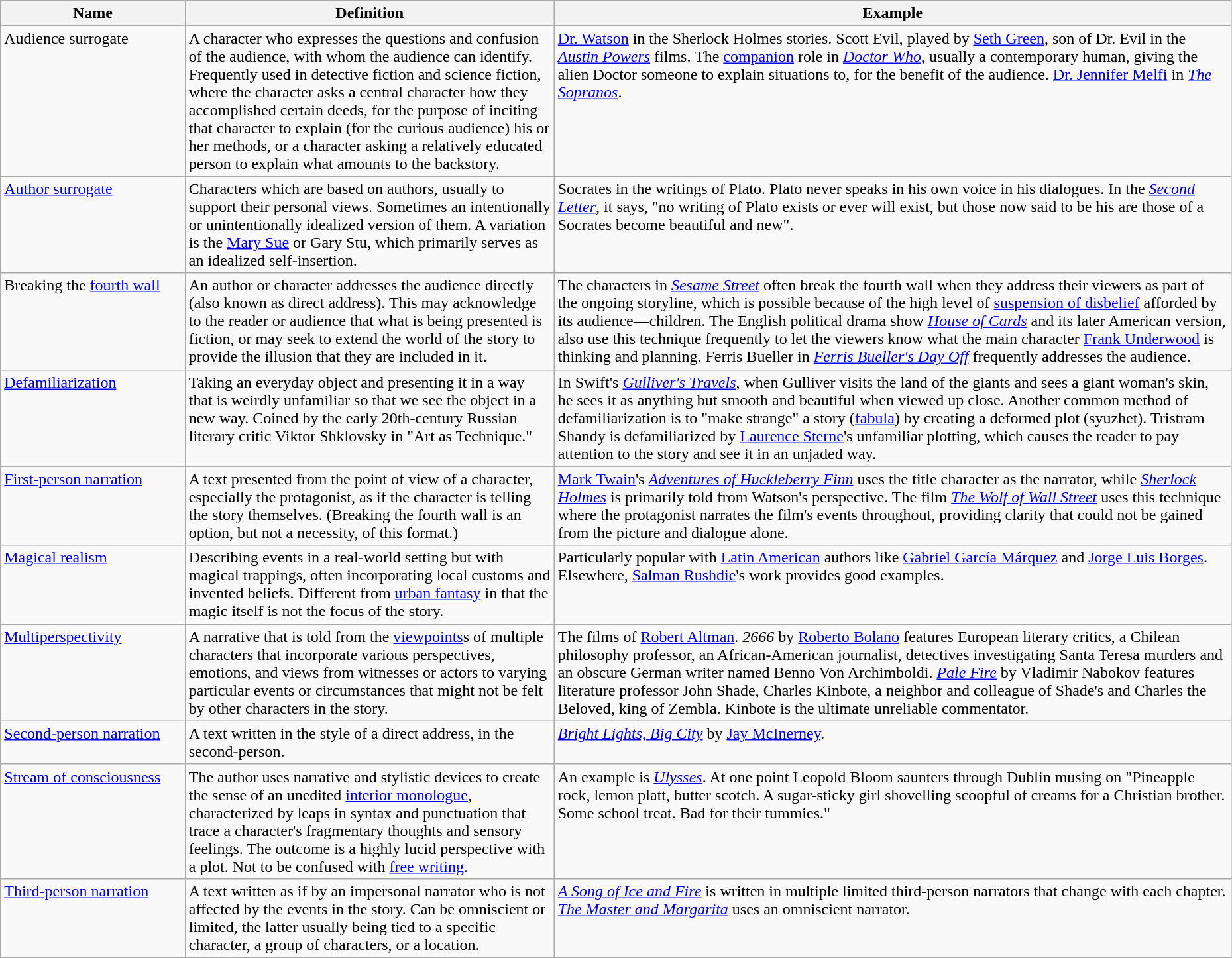<table class="wikitable sortable" style="border:1px;; width:98%;">
<tr valign="top">
<th style="width:15%">Name</th>
<th style="width:30%">Definition</th>
<th style="width:70%">Example</th>
</tr>
<tr valign="top">
<td>Audience surrogate</td>
<td>A character who expresses the questions and confusion of the audience, with whom the audience can identify. Frequently used in detective fiction and science fiction, where the character asks a central character how they accomplished certain deeds, for the purpose of inciting that character to explain (for the curious audience) his or her methods, or a character asking a relatively educated person to explain what amounts to the backstory.</td>
<td><a href='#'>Dr. Watson</a> in the Sherlock Holmes stories. Scott Evil, played by <a href='#'>Seth Green</a>, son of Dr. Evil in the <em><a href='#'>Austin Powers</a></em> films. The <a href='#'>companion</a> role in <em><a href='#'>Doctor Who</a></em>, usually a contemporary human, giving the alien Doctor someone to explain situations to, for the benefit of the audience. <a href='#'>Dr. Jennifer Melfi</a> in <em><a href='#'>The Sopranos</a></em>.</td>
</tr>
<tr valign="top">
<td><a href='#'>Author surrogate</a></td>
<td>Characters which are based on authors, usually to support their personal views. Sometimes an intentionally or unintentionally idealized version of them. A variation is the <a href='#'>Mary Sue</a> or Gary Stu, which primarily serves as an idealized self-insertion.</td>
<td>Socrates in the writings of Plato. Plato never speaks in his own voice in his dialogues. In the <a href='#'><em>Second Letter</em></a>, it says, "no writing of Plato exists or ever will exist, but those now said to be his are those of a Socrates become beautiful and new".</td>
</tr>
<tr valign="top">
<td>Breaking the <a href='#'>fourth wall</a></td>
<td>An author or character addresses the audience directly (also known as direct address). This may acknowledge to the reader or audience that what is being presented is fiction, or may seek to extend the world of the story to provide the illusion that they are included in it.</td>
<td>The characters in <em><a href='#'>Sesame Street</a></em> often break the fourth wall when they address their viewers as part of the ongoing storyline, which is possible because of the high level of <a href='#'>suspension of disbelief</a> afforded by its audience—children. The English political drama show <em><a href='#'>House of Cards</a></em> and its later American version, also use this technique frequently to let the viewers know what the main character <a href='#'>Frank Underwood</a> is thinking and planning. Ferris Bueller in <em><a href='#'>Ferris Bueller's Day Off</a></em> frequently addresses the audience.</td>
</tr>
<tr valign="top">
<td><a href='#'>Defamiliarization</a></td>
<td>Taking an everyday object and presenting it in a way that is weirdly unfamiliar so that we see the object in a new way. Coined by the early 20th-century Russian literary critic Viktor Shklovsky in "Art as Technique."</td>
<td>In Swift's <em><a href='#'>Gulliver's Travels</a></em>, when Gulliver visits the land of the giants and sees a giant woman's skin, he sees it as anything but smooth and beautiful when viewed up close. Another common method of defamiliarization is to "make strange" a story (<a href='#'>fabula</a>) by creating a deformed plot (syuzhet). Tristram Shandy is defamiliarized by <a href='#'>Laurence Sterne</a>'s unfamiliar plotting, which causes the reader to pay attention to the story and see it in an unjaded way.</td>
</tr>
<tr valign="top">
<td><a href='#'>First-person narration</a></td>
<td>A text presented from the point of view of a character, especially the protagonist, as if the character is telling the story themselves. (Breaking the fourth wall is an option, but not a necessity, of this format.)</td>
<td><a href='#'>Mark Twain</a>'s <em><a href='#'>Adventures of Huckleberry Finn</a></em> uses the title character as the narrator, while <em><a href='#'>Sherlock Holmes</a></em> is primarily told from Watson's perspective. The film <em><a href='#'>The Wolf of Wall Street</a></em> uses this technique where the protagonist narrates the film's events throughout, providing clarity that could not be gained from the picture and dialogue alone.</td>
</tr>
<tr valign="top">
<td><a href='#'>Magical realism</a></td>
<td>Describing events in a real-world setting but with magical trappings, often incorporating local customs and invented beliefs. Different from <a href='#'>urban fantasy</a> in that the magic itself is not the focus of the story.</td>
<td>Particularly popular with <a href='#'>Latin American</a> authors like <a href='#'>Gabriel García Márquez</a> and <a href='#'>Jorge Luis Borges</a>. Elsewhere, <a href='#'>Salman Rushdie</a>'s work provides good examples.</td>
</tr>
<tr valign="top">
<td><a href='#'>Multiperspectivity</a></td>
<td>A narrative that is told from the <a href='#'>viewpoints</a>s of multiple characters that incorporate various perspectives, emotions, and views from witnesses or actors to varying particular events or circumstances that might not be felt by other characters in the story.</td>
<td>The films of <a href='#'>Robert Altman</a>. <em>2666</em> by <a href='#'>Roberto Bolano</a> features European literary critics, a Chilean philosophy professor, an African-American journalist, detectives investigating Santa Teresa murders and an obscure German writer named Benno Von Archimboldi. <em><a href='#'>Pale Fire</a></em> by Vladimir Nabokov features literature professor John Shade,  Charles Kinbote, a neighbor and colleague of Shade's and Charles the Beloved, king of Zembla. Kinbote is the ultimate unreliable commentator.</td>
</tr>
<tr valign="top">
<td><a href='#'>Second-person narration</a></td>
<td>A text written in the style of a direct address, in the second-person.</td>
<td><em><a href='#'>Bright Lights, Big City</a></em> by <a href='#'>Jay McInerney</a>.</td>
</tr>
<tr valign="top">
<td><a href='#'>Stream of consciousness</a></td>
<td>The author uses narrative and stylistic devices to create the sense of an unedited <a href='#'>interior monologue</a>, characterized by leaps in syntax and punctuation that trace a character's fragmentary thoughts and sensory feelings. The outcome is a highly lucid perspective with a plot. Not to be confused with <a href='#'>free writing</a>.</td>
<td>An example is <em><a href='#'>Ulysses</a></em>. At one point Leopold Bloom saunters through Dublin musing on "Pineapple rock, lemon platt, butter scotch. A sugar-sticky girl shovelling scoopful of creams for a Christian brother. Some school treat. Bad for their tummies."</td>
</tr>
<tr valign="top">
<td><a href='#'>Third-person narration</a></td>
<td>A text written as if by an impersonal narrator who is not affected by the events in the story. Can be omniscient or limited, the latter usually being tied to a specific character, a group of characters, or a location.</td>
<td><em><a href='#'>A Song of Ice and Fire</a></em> is written in multiple limited third-person narrators that change with each chapter. <em><a href='#'>The Master and Margarita</a></em> uses an omniscient narrator.</td>
</tr>
</table>
